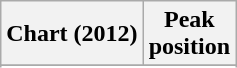<table class="wikitable sortable plainrowheaders" style="text-align:center">
<tr>
<th scope="col">Chart (2012)</th>
<th scope="col">Peak<br> position</th>
</tr>
<tr>
</tr>
<tr>
</tr>
<tr>
</tr>
<tr>
</tr>
</table>
